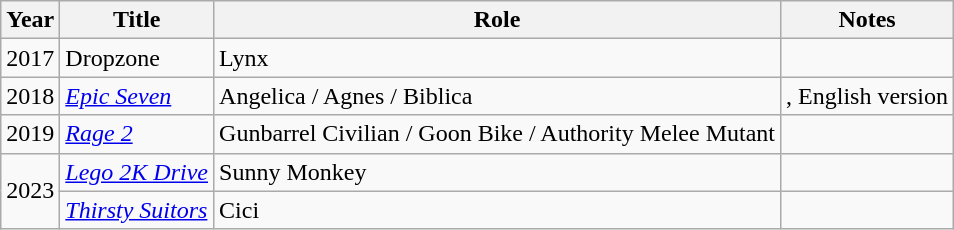<table class="wikitable">
<tr>
<th>Year</th>
<th>Title</th>
<th>Role</th>
<th>Notes</th>
</tr>
<tr>
<td>2017</td>
<td>Dropzone</td>
<td>Lynx</td>
<td></td>
</tr>
<tr>
<td>2018</td>
<td><em><a href='#'>Epic Seven</a></em></td>
<td>Angelica / Agnes / Biblica</td>
<td>, English version</td>
</tr>
<tr>
<td>2019</td>
<td><em><a href='#'>Rage 2</a></em></td>
<td>Gunbarrel Civilian / Goon Bike / Authority Melee Mutant</td>
<td></td>
</tr>
<tr>
<td rowspan="2">2023</td>
<td><em><a href='#'>Lego 2K Drive</a></em></td>
<td>Sunny Monkey</td>
<td></td>
</tr>
<tr>
<td><em><a href='#'>Thirsty Suitors</a></em></td>
<td>Cici</td>
<td></td>
</tr>
</table>
